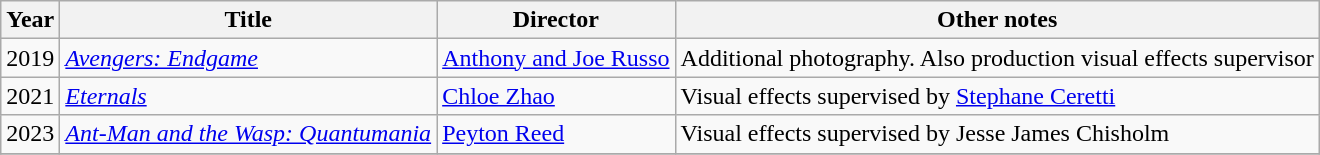<table class="wikitable">
<tr>
<th>Year</th>
<th>Title</th>
<th>Director</th>
<th>Other notes</th>
</tr>
<tr>
<td>2019</td>
<td><em><a href='#'>Avengers: Endgame</a></em></td>
<td><a href='#'>Anthony and Joe Russo</a></td>
<td>Additional photography. Also production visual effects supervisor</td>
</tr>
<tr>
<td>2021</td>
<td><em><a href='#'>Eternals</a></em></td>
<td><a href='#'>Chloe Zhao</a></td>
<td>Visual effects supervised by <a href='#'>Stephane Ceretti</a></td>
</tr>
<tr>
<td>2023</td>
<td><em><a href='#'>Ant-Man and the Wasp: Quantumania</a></em></td>
<td><a href='#'>Peyton Reed</a></td>
<td>Visual effects supervised by Jesse James Chisholm</td>
</tr>
<tr>
</tr>
</table>
